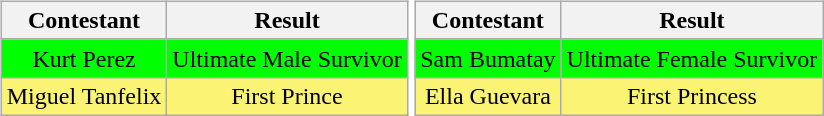<table>
<tr>
<td><br><table class="wikitable sortable nowrap" style="margin:auto; text-align:center">
<tr>
<th scope="col">Contestant</th>
<th scope="col">Result</th>
</tr>
<tr>
<td bgcolor=lime>Kurt Perez</td>
<td bgcolor=lime>Ultimate Male Survivor</td>
</tr>
<tr>
<td bgcolor=#FBF373>Miguel Tanfelix</td>
<td bgcolor=#FBF373>First Prince</td>
</tr>
</table>
</td>
<td><br><table class="wikitable sortable nowrap" style="margin:auto; text-align:center">
<tr>
<th scope="col">Contestant</th>
<th scope="col">Result</th>
</tr>
<tr>
<td bgcolor=lime>Sam Bumatay</td>
<td bgcolor=lime>Ultimate Female Survivor</td>
</tr>
<tr>
<td bgcolor=#FBF373>Ella Guevara</td>
<td bgcolor=#FBF373>First Princess</td>
</tr>
</table>
</td>
</tr>
</table>
